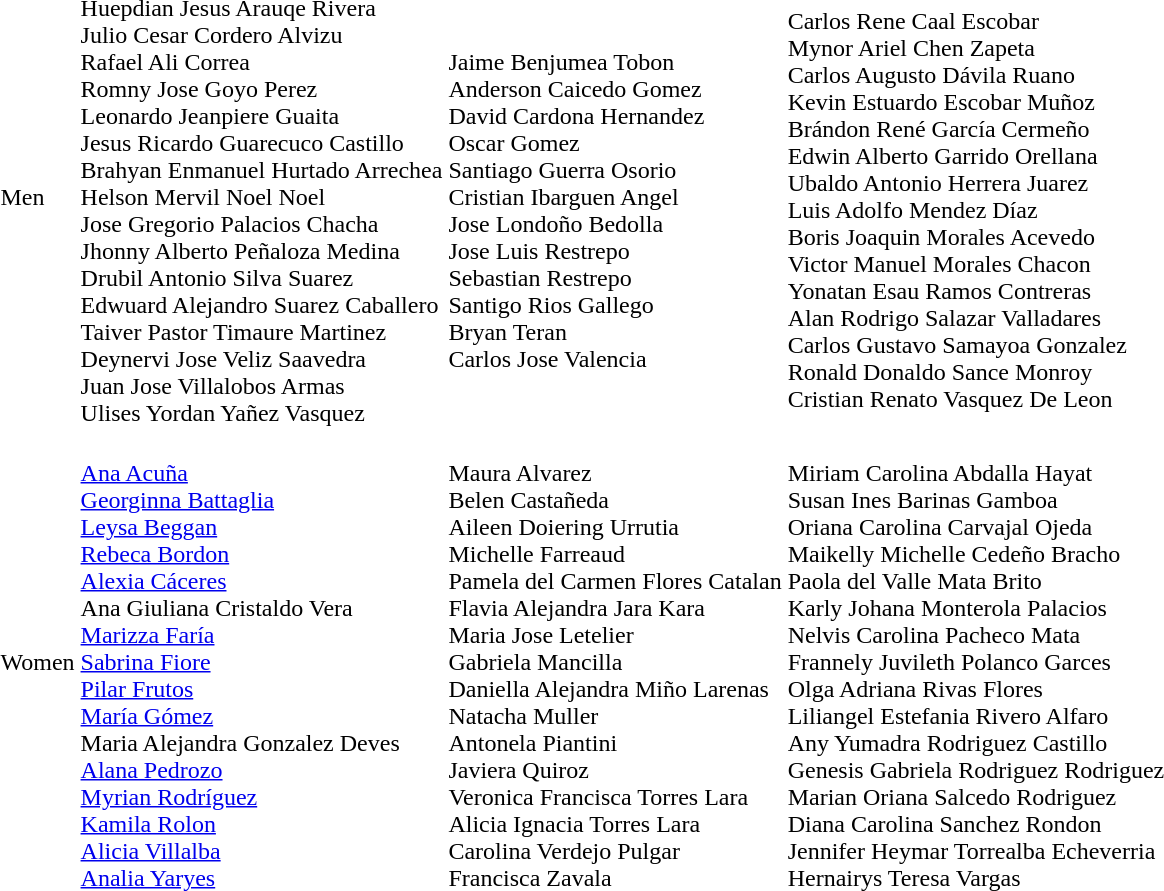<table>
<tr>
<td>Men</td>
<td><br>Huepdian Jesus Arauqe Rivera<br>Julio Cesar Cordero Alvizu<br>Rafael Ali Correa<br>Romny Jose Goyo Perez<br>Leonardo Jeanpiere Guaita<br>Jesus Ricardo Guarecuco Castillo<br>Brahyan Enmanuel Hurtado Arrechea<br>Helson Mervil Noel Noel<br>Jose Gregorio Palacios Chacha<br>Jhonny Alberto Peñaloza Medina<br>Drubil Antonio Silva Suarez<br>Edwuard Alejandro Suarez Caballero<br>Taiver Pastor Timaure Martinez<br>Deynervi Jose Veliz Saavedra<br>Juan Jose Villalobos Armas<br>Ulises Yordan Yañez Vasquez</td>
<td><br>Jaime Benjumea Tobon<br>Anderson Caicedo Gomez<br>David Cardona Hernandez<br>Oscar Gomez<br>Santiago Guerra Osorio<br>Cristian Ibarguen Angel<br>Jose Londoño Bedolla<br>Jose Luis Restrepo<br>Sebastian Restrepo<br>Santigo Rios Gallego<br>Bryan Teran<br>Carlos Jose Valencia</td>
<td><br>Carlos Rene Caal Escobar<br>Mynor Ariel Chen Zapeta<br>Carlos Augusto Dávila Ruano<br>Kevin Estuardo Escobar Muñoz<br>Brándon René García Cermeño<br>Edwin Alberto Garrido Orellana<br>Ubaldo Antonio Herrera Juarez<br>Luis Adolfo Mendez Díaz<br>Boris Joaquin Morales Acevedo<br>Victor Manuel Morales Chacon<br>Yonatan Esau Ramos Contreras<br>Alan Rodrigo Salazar Valladares<br>Carlos Gustavo Samayoa Gonzalez<br>Ronald Donaldo Sance Monroy<br>Cristian Renato Vasquez De Leon</td>
</tr>
<tr>
<td>Women</td>
<td><br><a href='#'>Ana Acuña</a><br><a href='#'>Georginna Battaglia</a><br><a href='#'>Leysa Beggan</a><br><a href='#'>Rebeca Bordon</a><br><a href='#'>Alexia Cáceres</a><br>Ana Giuliana Cristaldo Vera<br><a href='#'>Marizza Faría</a><br><a href='#'>Sabrina Fiore</a><br><a href='#'>Pilar Frutos</a><br><a href='#'>María Gómez</a><br>Maria Alejandra Gonzalez Deves<br><a href='#'>Alana Pedrozo</a><br><a href='#'>Myrian Rodríguez</a><br><a href='#'>Kamila Rolon</a><br><a href='#'>Alicia Villalba</a><br><a href='#'>Analia Yaryes</a></td>
<td><br>Maura Alvarez<br>Belen Castañeda<br>Aileen Doiering Urrutia<br>Michelle Farreaud<br>Pamela del Carmen Flores Catalan<br>Flavia Alejandra Jara Kara<br>Maria Jose Letelier<br>Gabriela Mancilla<br>Daniella Alejandra Miño Larenas<br>Natacha Muller<br>Antonela Piantini<br>Javiera Quiroz<br>Veronica Francisca Torres Lara<br>Alicia Ignacia Torres Lara<br>Carolina Verdejo Pulgar<br>Francisca Zavala</td>
<td><br>Miriam Carolina Abdalla Hayat<br>Susan Ines Barinas Gamboa<br>Oriana Carolina Carvajal Ojeda<br>Maikelly Michelle Cedeño Bracho<br>Paola del Valle Mata Brito<br>Karly Johana Monterola Palacios<br>Nelvis Carolina Pacheco Mata<br>Frannely Juvileth Polanco Garces<br>Olga Adriana Rivas Flores<br>Liliangel Estefania Rivero Alfaro<br>Any Yumadra Rodriguez Castillo<br>Genesis Gabriela Rodriguez Rodriguez<br>Marian Oriana Salcedo Rodriguez<br>Diana Carolina Sanchez Rondon<br>Jennifer Heymar Torrealba Echeverria<br>Hernairys Teresa Vargas</td>
</tr>
</table>
